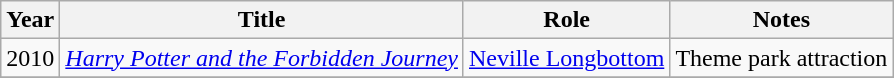<table class="wikitable sortable">
<tr>
<th>Year</th>
<th>Title</th>
<th>Role</th>
<th>Notes</th>
</tr>
<tr>
<td>2010</td>
<td><em><a href='#'>Harry Potter and the Forbidden Journey</a></em></td>
<td><a href='#'>Neville Longbottom</a></td>
<td>Theme park attraction</td>
</tr>
<tr>
</tr>
</table>
